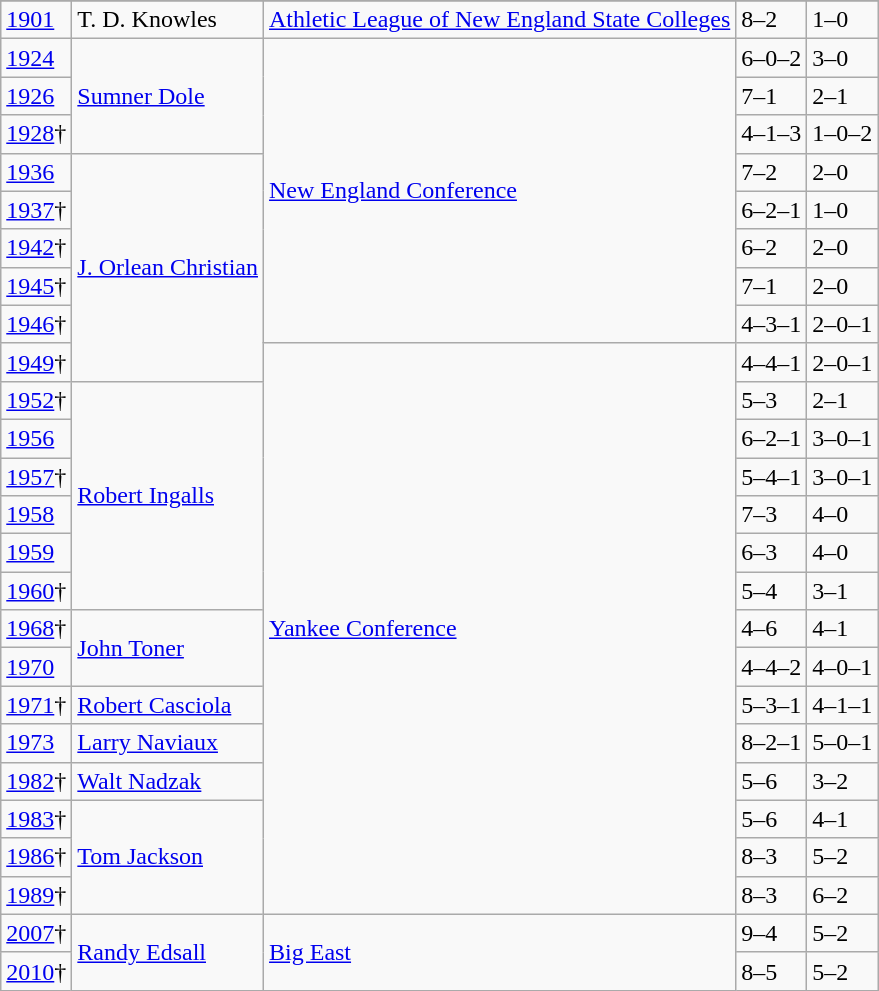<table class="wikitable">
<tr>
</tr>
<tr>
<td><a href='#'>1901</a></td>
<td>T. D. Knowles</td>
<td><a href='#'>Athletic League of New England State Colleges</a></td>
<td>8–2</td>
<td>1–0</td>
</tr>
<tr>
<td><a href='#'>1924</a></td>
<td rowspan="3"><a href='#'>Sumner Dole</a></td>
<td rowspan="8"><a href='#'>New England Conference</a></td>
<td>6–0–2</td>
<td>3–0</td>
</tr>
<tr>
<td><a href='#'>1926</a></td>
<td>7–1</td>
<td>2–1</td>
</tr>
<tr>
<td><a href='#'>1928</a>†</td>
<td>4–1–3</td>
<td>1–0–2</td>
</tr>
<tr>
<td><a href='#'>1936</a></td>
<td rowspan="6"><a href='#'>J. Orlean Christian</a></td>
<td>7–2</td>
<td>2–0</td>
</tr>
<tr>
<td><a href='#'>1937</a>†</td>
<td>6–2–1</td>
<td>1–0</td>
</tr>
<tr>
<td><a href='#'>1942</a>†</td>
<td>6–2</td>
<td>2–0</td>
</tr>
<tr>
<td><a href='#'>1945</a>†</td>
<td>7–1</td>
<td>2–0</td>
</tr>
<tr>
<td><a href='#'>1946</a>†</td>
<td>4–3–1</td>
<td>2–0–1</td>
</tr>
<tr>
<td><a href='#'>1949</a>†</td>
<td rowspan="15"><a href='#'>Yankee Conference</a></td>
<td>4–4–1</td>
<td>2–0–1</td>
</tr>
<tr>
<td><a href='#'>1952</a>†</td>
<td rowspan="6"><a href='#'>Robert Ingalls</a></td>
<td>5–3</td>
<td>2–1</td>
</tr>
<tr>
<td><a href='#'>1956</a></td>
<td>6–2–1</td>
<td>3–0–1</td>
</tr>
<tr>
<td><a href='#'>1957</a>†</td>
<td>5–4–1</td>
<td>3–0–1</td>
</tr>
<tr>
<td><a href='#'>1958</a></td>
<td>7–3</td>
<td>4–0</td>
</tr>
<tr>
<td><a href='#'>1959</a></td>
<td>6–3</td>
<td>4–0</td>
</tr>
<tr>
<td><a href='#'>1960</a>†</td>
<td>5–4</td>
<td>3–1</td>
</tr>
<tr>
<td><a href='#'>1968</a>†</td>
<td rowspan="2"><a href='#'>John Toner</a></td>
<td>4–6</td>
<td>4–1</td>
</tr>
<tr>
<td><a href='#'>1970</a></td>
<td>4–4–2</td>
<td>4–0–1</td>
</tr>
<tr>
<td><a href='#'>1971</a>†</td>
<td><a href='#'>Robert Casciola</a></td>
<td>5–3–1</td>
<td>4–1–1</td>
</tr>
<tr>
<td><a href='#'>1973</a></td>
<td><a href='#'>Larry Naviaux</a></td>
<td>8–2–1</td>
<td>5–0–1</td>
</tr>
<tr>
<td><a href='#'>1982</a>†</td>
<td><a href='#'>Walt Nadzak</a></td>
<td>5–6</td>
<td>3–2</td>
</tr>
<tr>
<td><a href='#'>1983</a>†</td>
<td rowspan="3"><a href='#'>Tom Jackson</a></td>
<td>5–6</td>
<td>4–1</td>
</tr>
<tr>
<td><a href='#'>1986</a>†</td>
<td>8–3</td>
<td>5–2</td>
</tr>
<tr>
<td><a href='#'>1989</a>†</td>
<td>8–3</td>
<td>6–2</td>
</tr>
<tr>
<td><a href='#'>2007</a>†</td>
<td rowspan="2"><a href='#'>Randy Edsall</a></td>
<td rowspan="2"><a href='#'>Big East</a></td>
<td>9–4</td>
<td>5–2</td>
</tr>
<tr>
<td><a href='#'>2010</a>†</td>
<td>8–5</td>
<td>5–2</td>
</tr>
</table>
